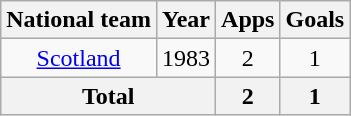<table class="wikitable" style="text-align:center" style="text-align:center">
<tr>
<th>National team</th>
<th>Year</th>
<th>Apps</th>
<th>Goals</th>
</tr>
<tr>
<td><a href='#'>Scotland</a></td>
<td>1983</td>
<td>2</td>
<td>1</td>
</tr>
<tr>
<th colspan="2">Total</th>
<th>2</th>
<th>1</th>
</tr>
</table>
